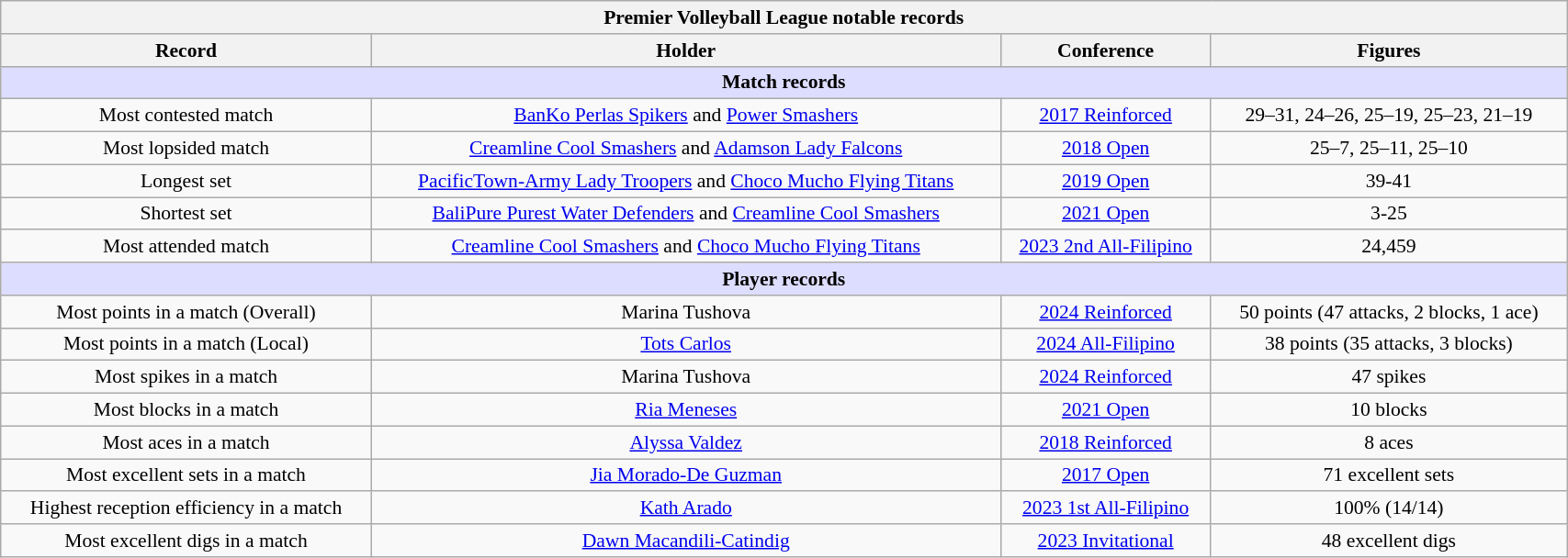<table class="wikitable" style="width:90%; font-size:90%; text-align:left">
<tr>
<th colspan="4">Premier Volleyball League notable records</th>
</tr>
<tr>
<th>Record</th>
<th>Holder</th>
<th>Conference</th>
<th>Figures</th>
</tr>
<tr>
<th colspan="4" style="background:#DDDDFF">Match records</th>
</tr>
<tr>
<td style="text-align:center">Most contested match</td>
<td style="text-align:center"><a href='#'>BanKo Perlas Spikers</a> and <a href='#'>Power Smashers</a></td>
<td style="text-align:center"><a href='#'>2017 Reinforced</a></td>
<td style="text-align:center">29–31, 24–26, 25–19, 25–23, 21–19</td>
</tr>
<tr>
<td style="text-align:center">Most lopsided match</td>
<td style="text-align:center"><a href='#'>Creamline Cool Smashers</a> and <a href='#'>Adamson Lady Falcons</a></td>
<td style="text-align:center"><a href='#'>2018 Open</a></td>
<td style="text-align:center">25–7, 25–11, 25–10</td>
</tr>
<tr>
<td style="text-align:center">Longest set</td>
<td style="text-align:center"><a href='#'>PacificTown-Army Lady Troopers</a> and <a href='#'>Choco Mucho Flying Titans</a></td>
<td style="text-align:center"><a href='#'>2019 Open</a></td>
<td style="text-align:center">39-41</td>
</tr>
<tr>
<td style="text-align:center">Shortest set</td>
<td style="text-align:center"><a href='#'>BaliPure Purest Water Defenders</a> and <a href='#'>Creamline Cool Smashers</a></td>
<td style="text-align:center"><a href='#'>2021 Open</a></td>
<td style="text-align:center">3-25</td>
</tr>
<tr>
<td style="text-align:center">Most attended match</td>
<td style="text-align:center"><a href='#'>Creamline Cool Smashers</a> and <a href='#'>Choco Mucho Flying Titans</a></td>
<td style="text-align:center"><a href='#'>2023 2nd All-Filipino</a></td>
<td style="text-align:center">24,459</td>
</tr>
<tr>
<th colspan="4" style="background:#DDDDFF">Player records</th>
</tr>
<tr>
<td style="text-align:center">Most points in a match (Overall)</td>
<td style="text-align:center">Marina Tushova</td>
<td style="text-align:center"><a href='#'>2024 Reinforced</a></td>
<td style="text-align:center">50 points (47 attacks, 2 blocks, 1 ace)</td>
</tr>
<tr>
<td style="text-align:center">Most points in a match (Local)</td>
<td style="text-align:center"><a href='#'>Tots Carlos</a></td>
<td style="text-align:center"><a href='#'>2024 All-Filipino</a></td>
<td style="text-align:center">38 points (35 attacks, 3 blocks)</td>
</tr>
<tr>
<td style="text-align:center">Most spikes in a match</td>
<td style="text-align:center">Marina Tushova</td>
<td style="text-align:center"><a href='#'>2024 Reinforced</a></td>
<td style="text-align:center">47 spikes</td>
</tr>
<tr>
<td style="text-align:center">Most blocks in a match</td>
<td style="text-align:center"><a href='#'>Ria Meneses</a></td>
<td style="text-align:center"><a href='#'>2021 Open</a></td>
<td style="text-align:center">10 blocks</td>
</tr>
<tr>
<td style="text-align:center">Most aces in a match</td>
<td style="text-align:center"><a href='#'>Alyssa Valdez</a></td>
<td style="text-align:center"><a href='#'>2018 Reinforced</a></td>
<td style="text-align:center">8 aces</td>
</tr>
<tr>
<td style="text-align:center">Most excellent sets in a match</td>
<td style="text-align:center"><a href='#'>Jia Morado-De Guzman</a></td>
<td style="text-align:center"><a href='#'>2017 Open</a></td>
<td style="text-align:center">71 excellent sets</td>
</tr>
<tr>
<td style="text-align:center">Highest reception efficiency in a match</td>
<td style="text-align:center"><a href='#'>Kath Arado</a></td>
<td style="text-align:center"><a href='#'>2023 1st All-Filipino</a></td>
<td style="text-align:center">100% (14/14)</td>
</tr>
<tr>
<td style="text-align:center">Most excellent digs in a match</td>
<td style="text-align:center"><a href='#'>Dawn Macandili-Catindig</a></td>
<td style="text-align:center"><a href='#'>2023 Invitational</a></td>
<td style="text-align:center">48 excellent digs</td>
</tr>
</table>
